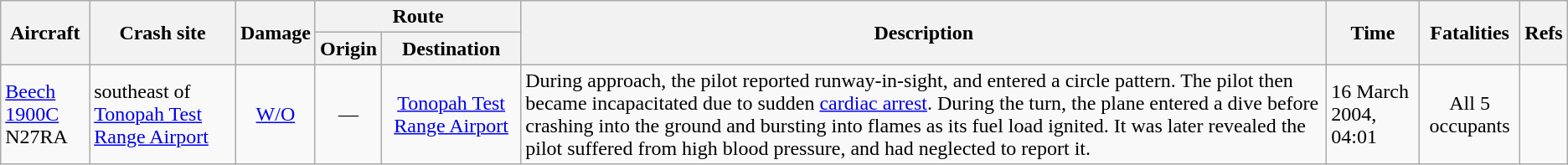<table class = "wikitable">
<tr>
<th rowspan="2">Aircraft</th>
<th rowspan="2">Crash site</th>
<th rowspan="2">Damage</th>
<th colspan="2">Route</th>
<th rowspan="2">Description</th>
<th rowspan="2">Time</th>
<th rowspan="2">Fatalities</th>
<th rowspan="2">Refs</th>
</tr>
<tr>
<th>Origin</th>
<th>Destination</th>
</tr>
<tr>
<td><a href='#'>Beech 1900C</a> <br> N27RA</td>
<td> southeast of <a href='#'>Tonopah Test Range Airport</a></td>
<td align=center><a href='#'>W/O</a></td>
<td align=center>—</td>
<td align=center><a href='#'>Tonopah Test Range Airport</a></td>
<td>During approach, the pilot reported runway-in-sight, and entered a circle pattern. The pilot then became incapacitated due to sudden <a href='#'>cardiac arrest</a>. During the turn, the plane entered a dive before crashing into the ground and bursting into flames as its fuel load ignited. It was later revealed the pilot suffered from high blood pressure, and had neglected to report it.</td>
<td>16 March 2004, 04:01</td>
<td align=center>All 5 occupants</td>
<td></td>
</tr>
</table>
